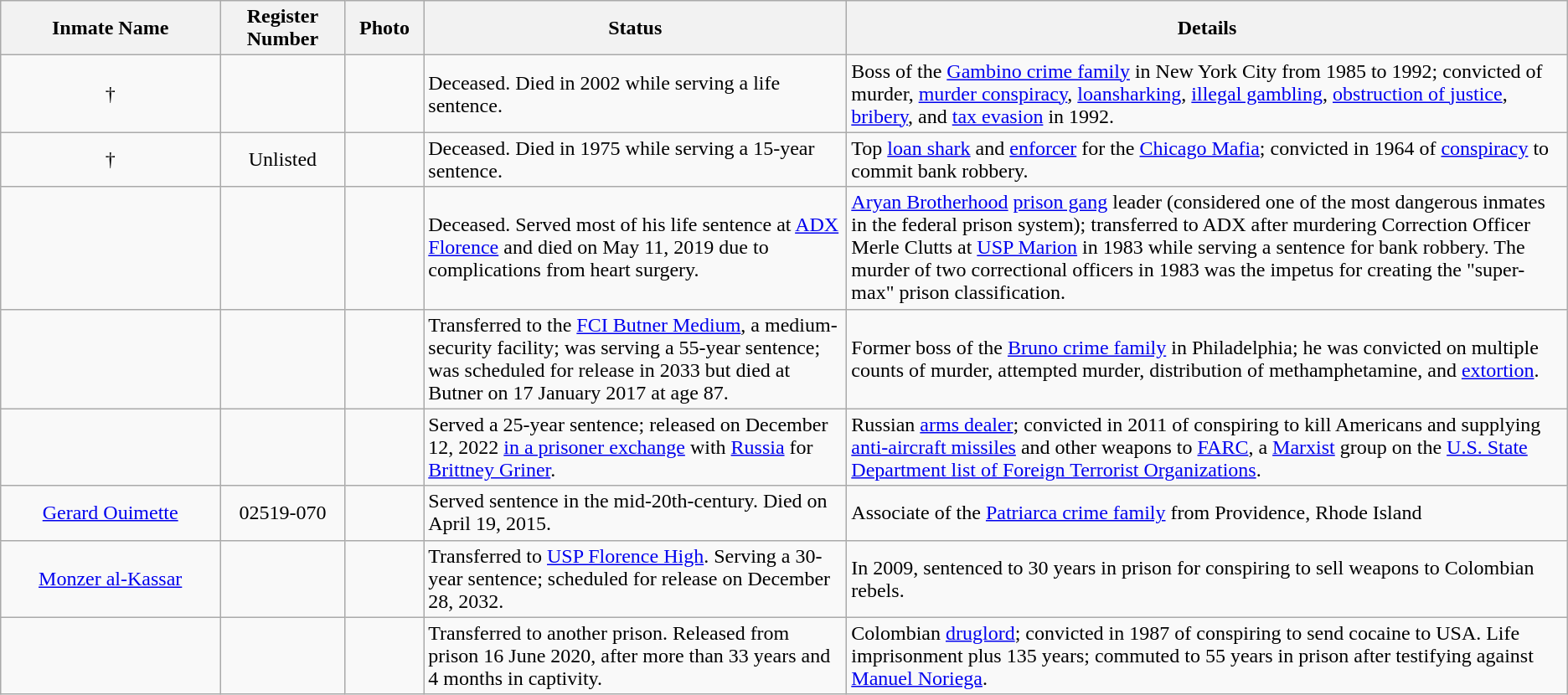<table class="wikitable sortable">
<tr>
<th width=14%>Inmate Name</th>
<th width=8%>Register Number</th>
<th width=5%>Photo</th>
<th width=27%>Status</th>
<th width=51%>Details</th>
</tr>
<tr>
<td style="text-align:center;">†</td>
<td style="text-align:center;"></td>
<td style="text-align:center;"></td>
<td>Deceased. Died in 2002 while serving a life sentence.</td>
<td>Boss of the <a href='#'>Gambino crime family</a> in New York City from 1985 to 1992; convicted of murder, <a href='#'>murder conspiracy</a>, <a href='#'>loansharking</a>, <a href='#'>illegal gambling</a>, <a href='#'>obstruction of justice</a>, <a href='#'>bribery</a>, and <a href='#'>tax evasion</a> in 1992.</td>
</tr>
<tr>
<td style="text-align:center;">†</td>
<td style="text-align:center;">Unlisted</td>
<td style="text-align:center;"></td>
<td>Deceased. Died in 1975 while serving a 15-year sentence.</td>
<td>Top <a href='#'>loan shark</a> and <a href='#'>enforcer</a> for the <a href='#'>Chicago Mafia</a>; convicted in 1964 of <a href='#'>conspiracy</a> to commit bank robbery.</td>
</tr>
<tr>
<td style="text-align:center;"></td>
<td style="text-align:center;"> </td>
<td style="text-align:center;"></td>
<td>Deceased. Served most of his life sentence at <a href='#'>ADX Florence</a> and died on May 11, 2019 due to complications from heart surgery.</td>
<td><a href='#'>Aryan Brotherhood</a> <a href='#'>prison gang</a> leader (considered one of the most dangerous inmates in the federal prison system); transferred to ADX after murdering Correction Officer Merle Clutts at <a href='#'>USP Marion</a> in 1983 while serving a sentence for bank robbery. The murder of two correctional officers in 1983 was the impetus for creating the "super-max" prison classification.</td>
</tr>
<tr>
<td style="text-align:center;"></td>
<td align="center"></td>
<td style="text-align:center;"></td>
<td>Transferred to the <a href='#'>FCI Butner Medium</a>, a medium-security facility; was serving a 55-year sentence; was scheduled for release in 2033 but died at Butner on 17 January 2017 at age 87.</td>
<td>Former boss of the <a href='#'>Bruno crime family</a> in Philadelphia; he was convicted on multiple counts of murder, attempted murder, distribution of methamphetamine, and <a href='#'>extortion</a>.</td>
</tr>
<tr>
<td style="text-align:center;"></td>
<td style="text-align:center;"></td>
<td style="text-align:center;"></td>
<td>Served a 25-year sentence; released on December 12, 2022 <a href='#'>in a prisoner exchange</a> with <a href='#'>Russia</a> for <a href='#'>Brittney Griner</a>.</td>
<td>Russian <a href='#'>arms dealer</a>; convicted in 2011 of conspiring to kill Americans and supplying <a href='#'>anti-aircraft missiles</a> and other weapons to <a href='#'>FARC</a>, a <a href='#'>Marxist</a> group on the <a href='#'>U.S. State Department list of Foreign Terrorist Organizations</a>.</td>
</tr>
<tr>
<td style="text-align:center;"><a href='#'>Gerard Ouimette</a></td>
<td style="text-align:center;">02519-070</td>
<td></td>
<td>Served sentence in the mid-20th-century. Died on April 19, 2015.</td>
<td>Associate of the <a href='#'>Patriarca crime family</a> from Providence, Rhode Island</td>
</tr>
<tr>
<td style="text-align:center;"><a href='#'>Monzer al-Kassar</a></td>
<td align="center"></td>
<td></td>
<td>Transferred to <a href='#'>USP Florence High</a>. Serving a 30-year sentence; scheduled for release on December 28, 2032.</td>
<td>In 2009, sentenced to 30 years in prison for conspiring to sell weapons to Colombian rebels.</td>
</tr>
<tr>
<td style="text-align:center;"></td>
<td style="text-align:center;"></td>
<td style="text-align:center;"></td>
<td>Transferred to another prison. Released from prison 16 June 2020, after more than 33 years and 4 months in captivity.</td>
<td>Colombian <a href='#'>druglord</a>; convicted in 1987 of conspiring to send cocaine to USA. Life imprisonment plus 135 years; commuted to 55 years in prison after testifying against <a href='#'>Manuel Noriega</a>.<br></td>
</tr>
</table>
